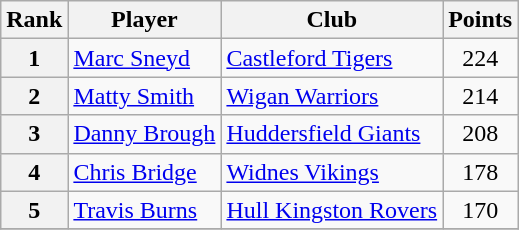<table class="wikitable" style="text-align:center">
<tr>
<th>Rank</th>
<th>Player</th>
<th>Club</th>
<th>Points</th>
</tr>
<tr>
<th>1</th>
<td align="left"> <a href='#'>Marc Sneyd</a></td>
<td align="left"> <a href='#'>Castleford Tigers</a></td>
<td>224</td>
</tr>
<tr>
<th>2</th>
<td align="left"> <a href='#'>Matty Smith</a></td>
<td align="left"> <a href='#'>Wigan Warriors</a></td>
<td>214</td>
</tr>
<tr>
<th>3</th>
<td align="left"> <a href='#'>Danny Brough</a></td>
<td align="left"> <a href='#'>Huddersfield Giants</a></td>
<td>208</td>
</tr>
<tr>
<th>4</th>
<td align="left"> <a href='#'>Chris Bridge</a></td>
<td align="left"> <a href='#'>Widnes Vikings</a></td>
<td>178</td>
</tr>
<tr>
<th>5</th>
<td align="left"> <a href='#'>Travis Burns</a></td>
<td align="left"> <a href='#'>Hull Kingston Rovers</a></td>
<td>170</td>
</tr>
<tr>
</tr>
</table>
